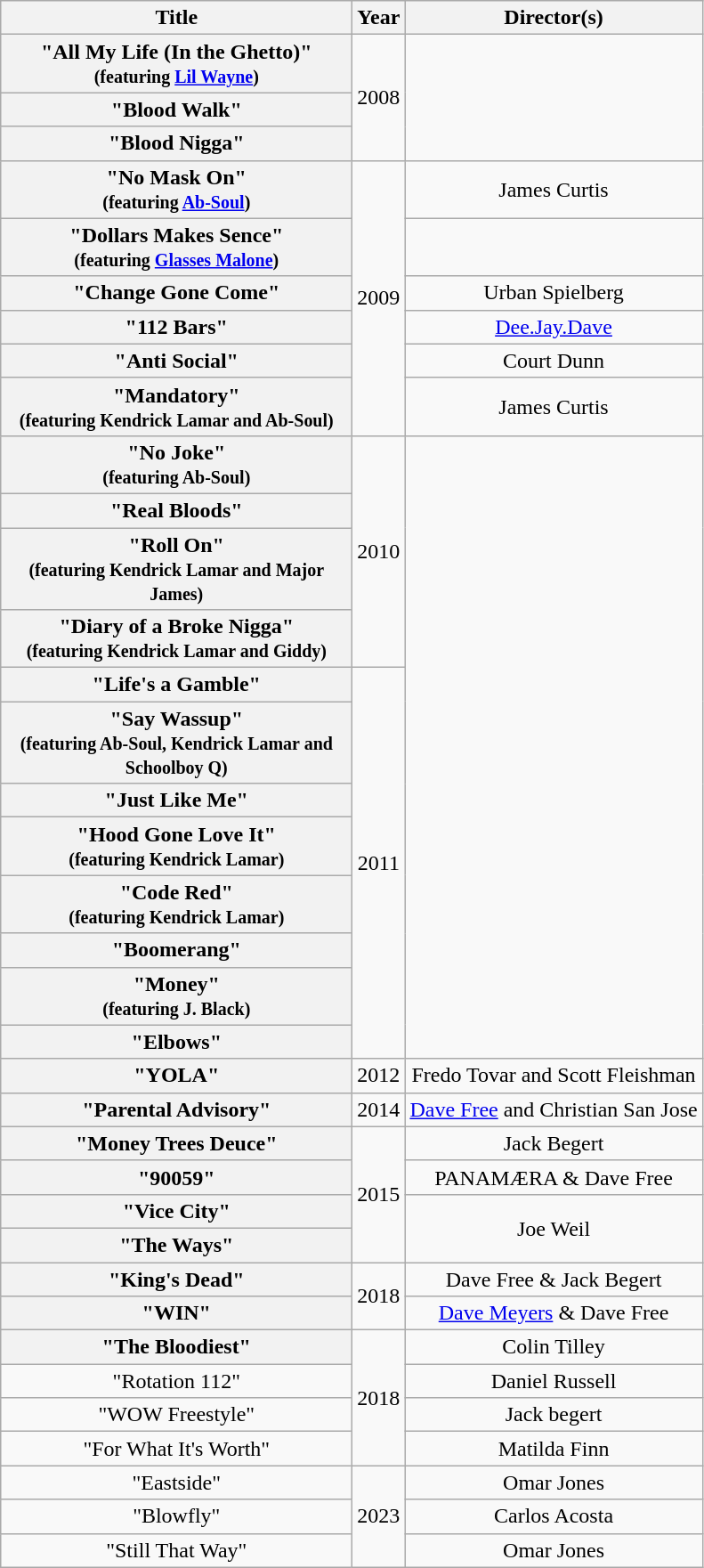<table class="wikitable plainrowheaders" style="text-align:center;">
<tr>
<th scope="col" style="width:16em;">Title</th>
<th scope="col">Year</th>
<th scope="col">Director(s)</th>
</tr>
<tr>
<th scope="row">"All My Life (In the Ghetto)"<br><small>(featuring <a href='#'>Lil Wayne</a>)</small></th>
<td rowspan="3">2008</td>
<td rowspan="3"></td>
</tr>
<tr>
<th scope="row">"Blood Walk"</th>
</tr>
<tr>
<th scope="row">"Blood Nigga"</th>
</tr>
<tr>
<th scope="row">"No Mask On"<br><small>(featuring <a href='#'>Ab-Soul</a>)</small></th>
<td rowspan="6">2009</td>
<td>James Curtis</td>
</tr>
<tr>
<th scope="row">"Dollars Makes Sence"<br><small>(featuring <a href='#'>Glasses Malone</a>)</small></th>
<td></td>
</tr>
<tr>
<th scope="row">"Change Gone Come"</th>
<td>Urban Spielberg</td>
</tr>
<tr>
<th scope="row">"112 Bars"</th>
<td><a href='#'>Dee.Jay.Dave</a></td>
</tr>
<tr>
<th scope="row">"Anti Social"</th>
<td>Court Dunn</td>
</tr>
<tr>
<th scope="row">"Mandatory"<br><small>(featuring Kendrick Lamar and Ab-Soul)</small></th>
<td>James Curtis</td>
</tr>
<tr>
<th scope="row">"No Joke"<br><small>(featuring Ab-Soul)</small></th>
<td rowspan="4">2010</td>
<td rowspan="12"></td>
</tr>
<tr>
<th scope="row">"Real Bloods"</th>
</tr>
<tr>
<th scope="row">"Roll On"<br><small>(featuring Kendrick Lamar and Major James)</small></th>
</tr>
<tr>
<th scope="row">"Diary of a Broke Nigga"<br><small>(featuring Kendrick Lamar and Giddy)</small></th>
</tr>
<tr>
<th scope="row">"Life's a Gamble"</th>
<td rowspan="8">2011</td>
</tr>
<tr>
<th scope="row">"Say Wassup"<br><small>(featuring Ab-Soul, Kendrick Lamar and Schoolboy Q)</small></th>
</tr>
<tr>
<th scope="row">"Just Like Me"</th>
</tr>
<tr>
<th scope="row">"Hood Gone Love It"<br><small>(featuring Kendrick Lamar)</small></th>
</tr>
<tr>
<th scope="row">"Code Red"<br><small>(featuring Kendrick Lamar)</small></th>
</tr>
<tr>
<th scope="row">"Boomerang"</th>
</tr>
<tr>
<th scope="row">"Money"<br><small>(featuring J. Black)</small></th>
</tr>
<tr>
<th scope="row">"Elbows"</th>
</tr>
<tr>
<th scope="row">"YOLA"</th>
<td>2012</td>
<td>Fredo Tovar and Scott Fleishman</td>
</tr>
<tr>
<th scope="row">"Parental Advisory"</th>
<td>2014</td>
<td><a href='#'>Dave Free</a> and Christian San Jose</td>
</tr>
<tr>
<th scope="row">"Money Trees Deuce"</th>
<td rowspan="4">2015</td>
<td>Jack Begert</td>
</tr>
<tr>
<th scope="row">"90059"</th>
<td>PANAMÆRA & Dave Free</td>
</tr>
<tr>
<th scope="row">"Vice City"</th>
<td rowspan="2">Joe Weil</td>
</tr>
<tr>
<th scope="row">"The Ways"</th>
</tr>
<tr>
<th scope="row">"King's Dead"</th>
<td rowspan="2">2018</td>
<td>Dave Free & Jack Begert</td>
</tr>
<tr>
<th scope="row">"WIN"</th>
<td><a href='#'>Dave Meyers</a> & Dave Free</td>
</tr>
<tr>
<th scope="row">"The Bloodiest"</th>
<td rowspan="4">2018</td>
<td>Colin Tilley</td>
</tr>
<tr>
<td>"Rotation 112"</td>
<td>Daniel Russell</td>
</tr>
<tr>
<td>"WOW Freestyle"</td>
<td>Jack begert</td>
</tr>
<tr>
<td>"For What It's Worth"</td>
<td>Matilda Finn</td>
</tr>
<tr>
<td>"Eastside"</td>
<td rowspan="3">2023</td>
<td>Omar Jones</td>
</tr>
<tr>
<td>"Blowfly"</td>
<td>Carlos Acosta</td>
</tr>
<tr>
<td>"Still That Way"</td>
<td>Omar Jones</td>
</tr>
</table>
